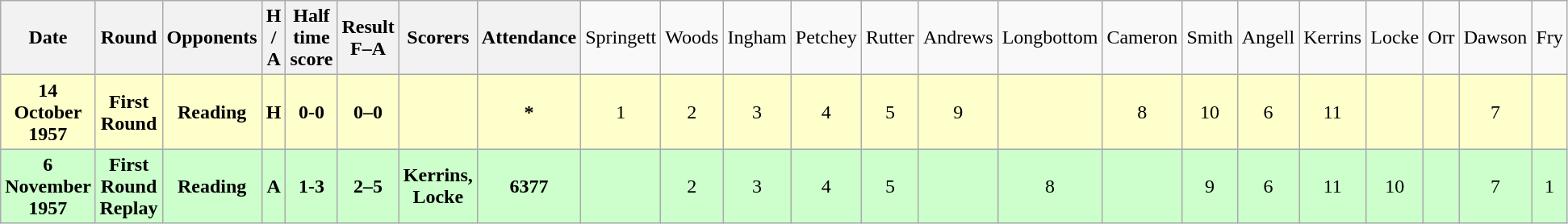<table class="wikitable" style="text-align:center">
<tr>
<th><strong>Date</strong></th>
<th><strong>Round</strong></th>
<th><strong>Opponents</strong></th>
<th><strong>H / A</strong></th>
<th><strong>Half time score</strong></th>
<th><strong>Result<br>F–A</strong></th>
<th><strong>Scorers</strong></th>
<th><strong>Attendance</strong></th>
<td>Springett</td>
<td>Woods</td>
<td>Ingham</td>
<td>Petchey</td>
<td>Rutter</td>
<td>Andrews</td>
<td>Longbottom</td>
<td>Cameron</td>
<td>Smith</td>
<td>Angell</td>
<td>Kerrins</td>
<td>Locke</td>
<td>Orr</td>
<td>Dawson</td>
<td>Fry</td>
</tr>
<tr bgcolor="#FFFFCC">
<td><strong>14 October 1957</strong></td>
<td><strong>First Round</strong></td>
<td><strong>Reading</strong></td>
<td><strong>H</strong></td>
<td><strong>0-0</strong></td>
<td><strong>0–0</strong></td>
<td></td>
<td><strong>*</strong></td>
<td>1</td>
<td>2</td>
<td>3</td>
<td>4</td>
<td>5</td>
<td>9</td>
<td></td>
<td>8</td>
<td>10</td>
<td>6</td>
<td>11</td>
<td></td>
<td></td>
<td>7</td>
<td></td>
</tr>
<tr bgcolor="#ccffcc">
<td><strong>6 November 1957</strong></td>
<td><strong>First Round Replay</strong></td>
<td><strong>Reading</strong></td>
<td><strong>A</strong></td>
<td><strong>1-3</strong></td>
<td><strong>2–5</strong></td>
<td><strong>Kerrins, Locke</strong></td>
<td><strong>6377</strong></td>
<td></td>
<td>2</td>
<td>3</td>
<td>4</td>
<td>5</td>
<td></td>
<td>8</td>
<td></td>
<td>9</td>
<td>6</td>
<td>11</td>
<td>10</td>
<td></td>
<td>7</td>
<td>1</td>
</tr>
</table>
